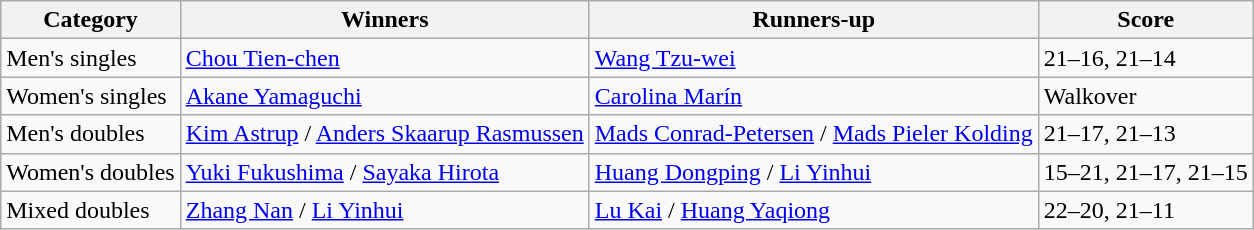<table class=wikitable style="white-space:nowrap;">
<tr>
<th>Category</th>
<th>Winners</th>
<th>Runners-up</th>
<th>Score</th>
</tr>
<tr>
<td>Men's singles</td>
<td> <a href='#'>Chou Tien-chen</a></td>
<td> <a href='#'>Wang Tzu-wei</a></td>
<td>21–16, 21–14</td>
</tr>
<tr>
<td>Women's singles</td>
<td> <a href='#'>Akane Yamaguchi</a></td>
<td> <a href='#'>Carolina Marín</a></td>
<td>Walkover</td>
</tr>
<tr>
<td>Men's doubles</td>
<td> <a href='#'>Kim Astrup</a> / <a href='#'>Anders Skaarup Rasmussen</a></td>
<td> <a href='#'>Mads Conrad-Petersen</a> / <a href='#'>Mads Pieler Kolding</a></td>
<td>21–17, 21–13</td>
</tr>
<tr>
<td>Women's doubles</td>
<td> <a href='#'>Yuki Fukushima</a> / <a href='#'>Sayaka Hirota</a></td>
<td> <a href='#'>Huang Dongping</a> / <a href='#'>Li Yinhui</a></td>
<td>15–21, 21–17, 21–15</td>
</tr>
<tr>
<td>Mixed doubles</td>
<td> <a href='#'>Zhang Nan</a> / <a href='#'>Li Yinhui</a></td>
<td> <a href='#'>Lu Kai</a> / <a href='#'>Huang Yaqiong</a></td>
<td>22–20, 21–11</td>
</tr>
</table>
